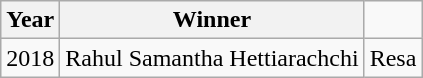<table class="wikitable sortable mw-collapsible mw-collapsed">
<tr>
<th>Year</th>
<th>Winner</th>
</tr>
<tr>
<td>2018</td>
<td>Rahul Samantha Hettiarachchi</td>
<td>Resa</td>
</tr>
</table>
